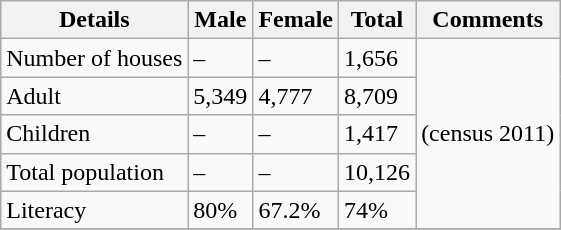<table class="wikitable sortable">
<tr>
<th>Details</th>
<th>Male</th>
<th>Female</th>
<th>Total</th>
<th>Comments</th>
</tr>
<tr>
<td>Number of houses</td>
<td>–</td>
<td>–</td>
<td>1,656</td>
<td rowspan="5">(census 2011)</td>
</tr>
<tr>
<td>Adult</td>
<td>5,349</td>
<td>4,777</td>
<td>8,709</td>
</tr>
<tr>
<td>Children</td>
<td>–</td>
<td>–</td>
<td>1,417</td>
</tr>
<tr>
<td>Total population</td>
<td>–</td>
<td>–</td>
<td>10,126</td>
</tr>
<tr>
<td>Literacy</td>
<td>80%</td>
<td>67.2%</td>
<td>74%</td>
</tr>
<tr>
</tr>
</table>
